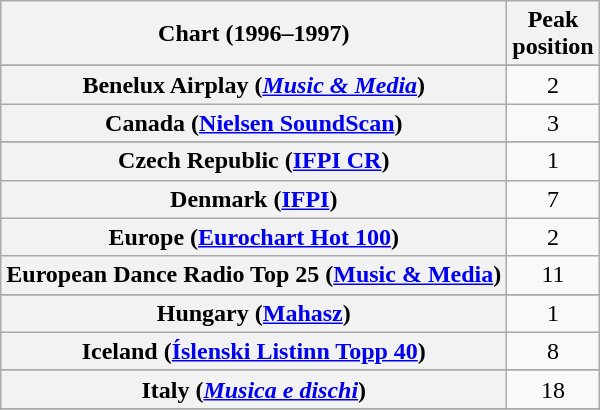<table class="wikitable sortable plainrowheaders" style="text-align:center">
<tr>
<th scope="col">Chart (1996–1997)</th>
<th scope="col">Peak<br>position</th>
</tr>
<tr>
</tr>
<tr>
</tr>
<tr>
</tr>
<tr>
</tr>
<tr>
<th scope="row">Benelux Airplay (<em><a href='#'>Music & Media</a></em>)</th>
<td>2</td>
</tr>
<tr>
<th scope="row">Canada (<a href='#'>Nielsen SoundScan</a>)</th>
<td>3</td>
</tr>
<tr>
</tr>
<tr>
<th scope="row">Czech Republic (<a href='#'>IFPI CR</a>)</th>
<td>1</td>
</tr>
<tr>
<th scope="row">Denmark (<a href='#'>IFPI</a>)</th>
<td>7</td>
</tr>
<tr>
<th scope="row">Europe (<a href='#'>Eurochart Hot 100</a>)</th>
<td>2</td>
</tr>
<tr>
<th scope="row">European Dance Radio Top 25 (<a href='#'>Music & Media</a>)</th>
<td>11</td>
</tr>
<tr>
</tr>
<tr>
</tr>
<tr>
<th scope="row">Hungary (<a href='#'>Mahasz</a>)</th>
<td>1</td>
</tr>
<tr>
<th scope="row">Iceland (<a href='#'>Íslenski Listinn Topp 40</a>)</th>
<td>8</td>
</tr>
<tr>
</tr>
<tr>
<th scope="row">Italy (<em><a href='#'>Musica e dischi</a></em>)</th>
<td>18</td>
</tr>
<tr>
</tr>
<tr>
</tr>
<tr>
</tr>
<tr>
</tr>
<tr>
</tr>
<tr>
</tr>
<tr>
</tr>
<tr>
</tr>
<tr>
</tr>
<tr>
</tr>
<tr>
</tr>
<tr>
</tr>
</table>
